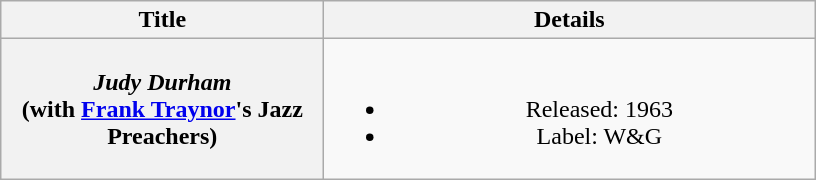<table class="wikitable plainrowheaders" style="text-align:center;">
<tr>
<th scope="col" rowspan="1" style="width:13em;">Title</th>
<th scope="col" rowspan="1" style="width:20em;">Details</th>
</tr>
<tr>
<th scope="row"><em>Judy Durham</em> <br> (with <a href='#'>Frank Traynor</a>'s Jazz Preachers)</th>
<td><br><ul><li>Released: 1963</li><li>Label: W&G</li></ul></td>
</tr>
</table>
